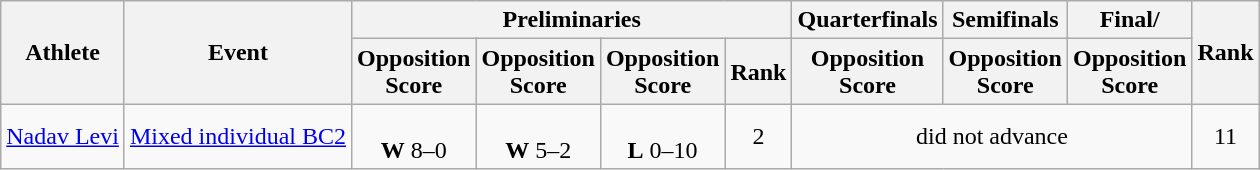<table class=wikitable>
<tr>
<th rowspan="2">Athlete</th>
<th rowspan="2">Event</th>
<th colspan="4">Preliminaries</th>
<th>Quarterfinals</th>
<th>Semifinals</th>
<th>Final/</th>
<th rowspan="2">Rank</th>
</tr>
<tr>
<th>Opposition<br>Score</th>
<th>Opposition<br>Score</th>
<th>Opposition<br>Score</th>
<th>Rank</th>
<th>Opposition<br>Score</th>
<th>Opposition<br>Score</th>
<th>Opposition<br>Score</th>
</tr>
<tr align="center">
<td align="left"><a href='#'>Nadav Levi</a></td>
<td align="left"><a href='#'>Mixed individual BC2</a></td>
<td><br><strong>W</strong> 8–0</td>
<td><br><strong>W</strong> 5–2</td>
<td><br><strong>L</strong> 0–10</td>
<td>2</td>
<td colspan="3">did not advance</td>
<td>11</td>
</tr>
</table>
